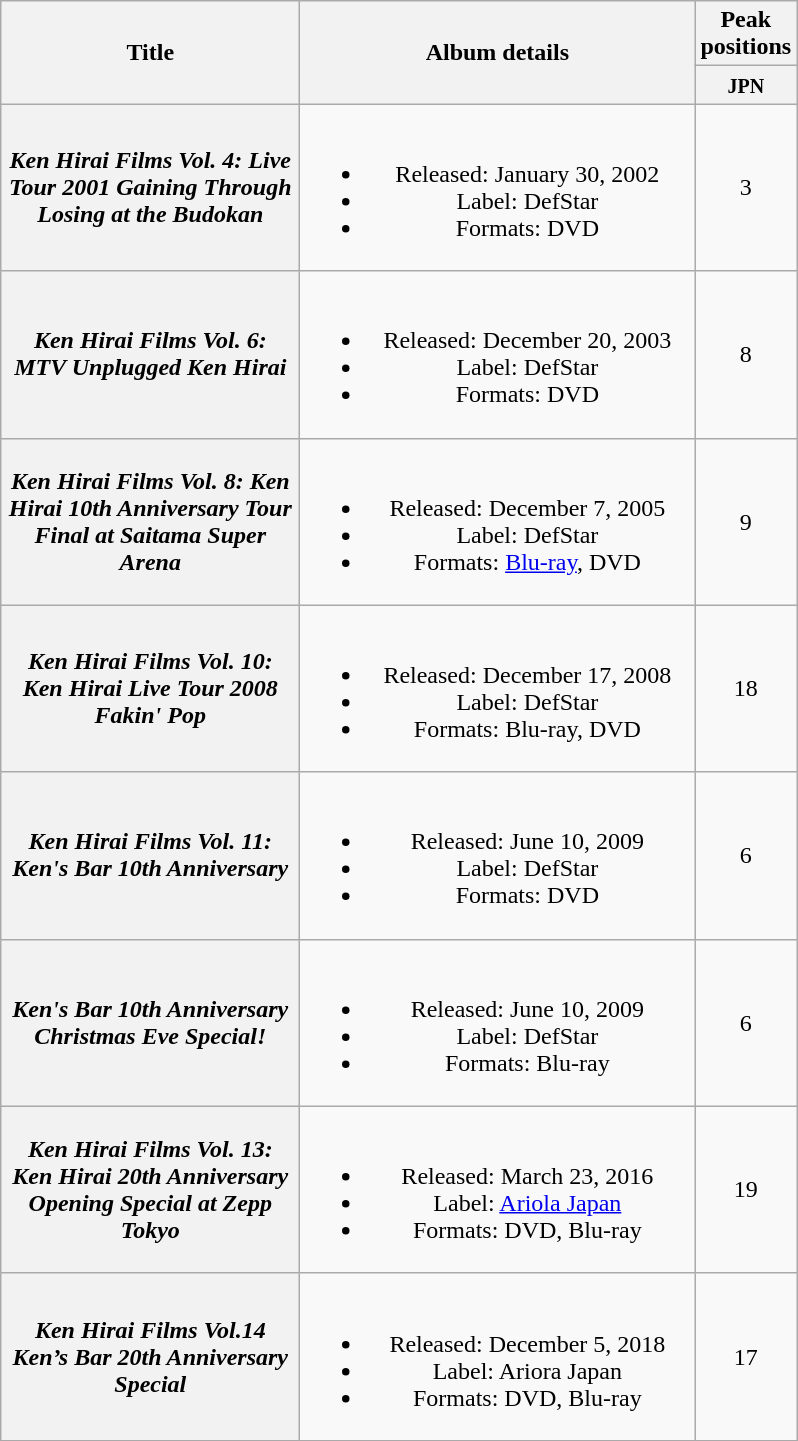<table class="wikitable plainrowheaders" style="text-align:center;" border="1">
<tr>
<th style="width:12em;" rowspan="2">Title</th>
<th style="width:16em;" rowspan="2">Album details</th>
<th colspan="1">Peak positions</th>
</tr>
<tr>
<th style="width:2.5em;"><small>JPN</small><br></th>
</tr>
<tr>
<th scope="row"><em>Ken Hirai Films Vol. 4: Live Tour 2001 Gaining Through Losing at the Budokan</em></th>
<td><br><ul><li>Released: January 30, 2002</li><li>Label: DefStar</li><li>Formats: DVD</li></ul></td>
<td>3</td>
</tr>
<tr>
<th scope="row"><em>Ken Hirai Films Vol. 6: MTV Unplugged Ken Hirai</em></th>
<td><br><ul><li>Released: December 20, 2003</li><li>Label: DefStar</li><li>Formats: DVD</li></ul></td>
<td>8</td>
</tr>
<tr>
<th scope="row"><em>Ken Hirai Films Vol. 8: Ken Hirai 10th Anniversary Tour Final at Saitama Super Arena</em></th>
<td><br><ul><li>Released: December 7, 2005</li><li>Label: DefStar</li><li>Formats: <a href='#'>Blu-ray</a>, DVD</li></ul></td>
<td>9</td>
</tr>
<tr>
<th scope="row"><em>Ken Hirai Films Vol. 10: Ken Hirai Live Tour 2008 Fakin' Pop</em></th>
<td><br><ul><li>Released: December 17, 2008</li><li>Label: DefStar</li><li>Formats: Blu-ray, DVD</li></ul></td>
<td>18</td>
</tr>
<tr>
<th scope="row"><em>Ken Hirai Films Vol. 11: Ken's Bar 10th Anniversary</em></th>
<td><br><ul><li>Released: June 10, 2009</li><li>Label: DefStar</li><li>Formats: DVD</li></ul></td>
<td>6</td>
</tr>
<tr>
<th scope="row"><em>Ken's Bar 10th Anniversary Christmas Eve Special!</em></th>
<td><br><ul><li>Released: June 10, 2009</li><li>Label: DefStar</li><li>Formats: Blu-ray</li></ul></td>
<td>6</td>
</tr>
<tr>
<th scope="row"><em>Ken Hirai Films Vol. 13: Ken Hirai 20th Anniversary Opening Special at Zepp Tokyo</em></th>
<td><br><ul><li>Released: March 23, 2016</li><li>Label: <a href='#'>Ariola Japan</a></li><li>Formats: DVD, Blu-ray</li></ul></td>
<td>19</td>
</tr>
<tr>
<th scope="row"><em>Ken Hirai Films Vol.14 Ken’s Bar 20th Anniversary Special</em></th>
<td><br><ul><li>Released: December 5, 2018</li><li>Label: Ariora Japan</li><li>Formats: DVD, Blu-ray</li></ul></td>
<td>17</td>
</tr>
<tr>
</tr>
</table>
